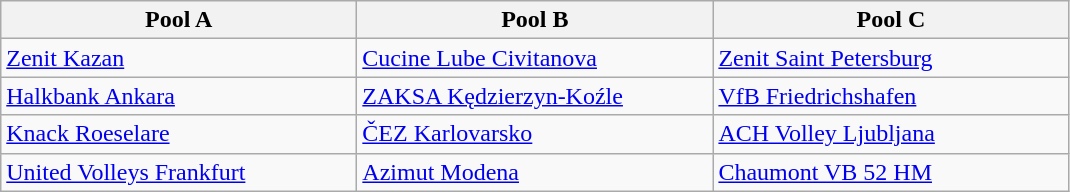<table class="wikitable" style="text-align:left">
<tr>
<th width=230>Pool A</th>
<th width=230>Pool B</th>
<th width=230>Pool C</th>
</tr>
<tr>
<td> <a href='#'>Zenit Kazan</a></td>
<td> <a href='#'>Cucine Lube Civitanova</a></td>
<td> <a href='#'>Zenit Saint Petersburg</a></td>
</tr>
<tr>
<td> <a href='#'>Halkbank Ankara</a></td>
<td> <a href='#'>ZAKSA Kędzierzyn-Koźle</a></td>
<td> <a href='#'>VfB Friedrichshafen</a></td>
</tr>
<tr>
<td> <a href='#'>Knack Roeselare</a></td>
<td> <a href='#'>ČEZ Karlovarsko</a></td>
<td> <a href='#'>ACH Volley Ljubljana</a></td>
</tr>
<tr>
<td> <a href='#'>United Volleys Frankfurt</a></td>
<td> <a href='#'>Azimut Modena</a></td>
<td> <a href='#'>Chaumont VB 52 HM</a></td>
</tr>
</table>
